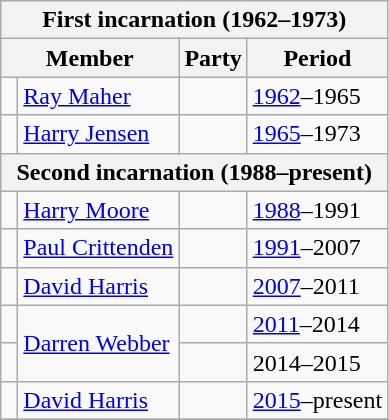<table class="wikitable">
<tr>
<th colspan="4">First incarnation (1962–1973)</th>
</tr>
<tr>
<th colspan="2">Member</th>
<th>Party</th>
<th>Period</th>
</tr>
<tr>
<td> </td>
<td><a href='#'>Ray Maher</a></td>
<td></td>
<td><a href='#'>1962</a>–1965</td>
</tr>
<tr>
<td> </td>
<td><a href='#'>Harry Jensen</a></td>
<td></td>
<td><a href='#'>1965</a>–1973</td>
</tr>
<tr>
<th colspan="4">Second incarnation (1988–present)</th>
</tr>
<tr>
<td> </td>
<td><a href='#'>Harry Moore</a></td>
<td></td>
<td><a href='#'>1988</a>–1991</td>
</tr>
<tr>
<td> </td>
<td><a href='#'>Paul Crittenden</a></td>
<td></td>
<td><a href='#'>1991</a>–2007</td>
</tr>
<tr>
<td> </td>
<td><a href='#'>David Harris</a></td>
<td></td>
<td><a href='#'>2007</a>–2011</td>
</tr>
<tr>
<td> </td>
<td rowspan="2"><a href='#'>Darren Webber</a></td>
<td></td>
<td><a href='#'>2011</a>–2014</td>
</tr>
<tr>
<td> </td>
<td></td>
<td>2014–2015</td>
</tr>
<tr>
<td> </td>
<td><a href='#'>David Harris</a></td>
<td></td>
<td><a href='#'>2015</a>–present</td>
</tr>
<tr>
</tr>
</table>
